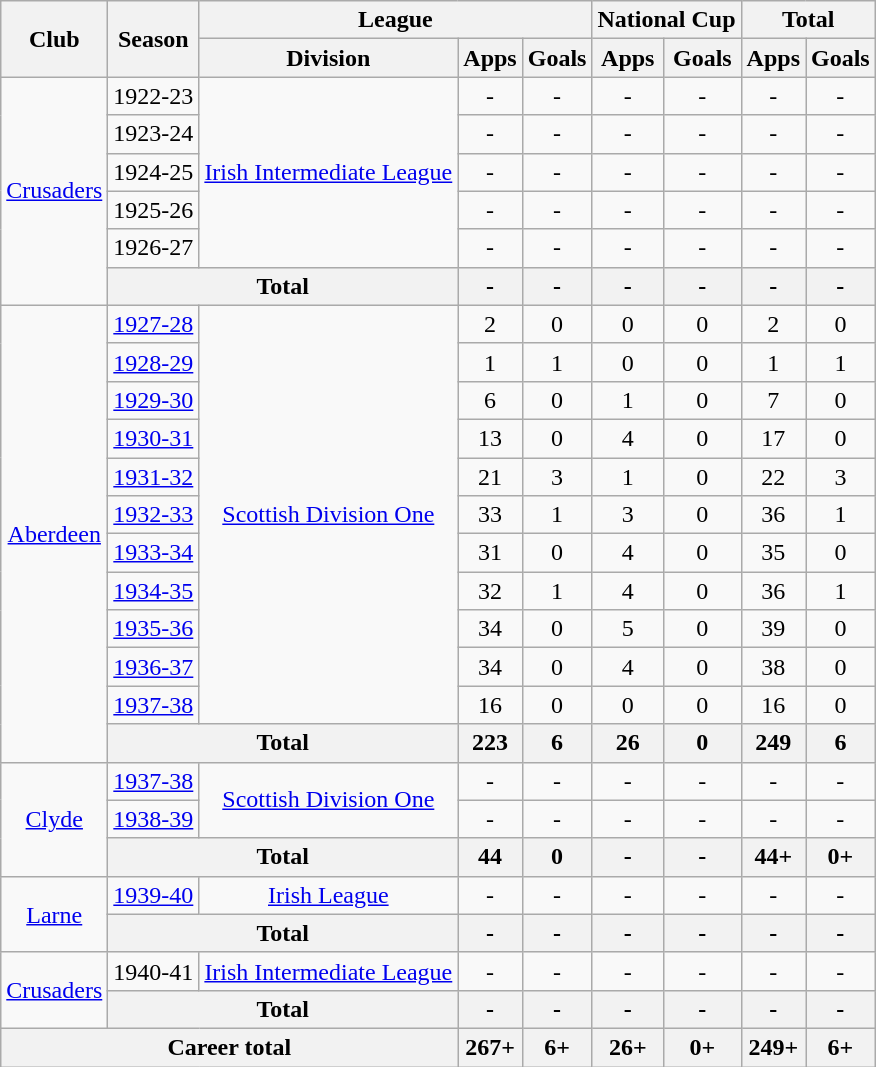<table class="wikitable" style="text-align:center">
<tr>
<th rowspan="2">Club</th>
<th rowspan="2">Season</th>
<th colspan="3">League</th>
<th colspan="2">National Cup</th>
<th colspan="2">Total</th>
</tr>
<tr>
<th>Division</th>
<th>Apps</th>
<th>Goals</th>
<th>Apps</th>
<th>Goals</th>
<th>Apps</th>
<th>Goals</th>
</tr>
<tr>
<td rowspan="6"><a href='#'>Crusaders</a></td>
<td>1922-23</td>
<td rowspan="5"><a href='#'>Irish Intermediate League</a></td>
<td>-</td>
<td>-</td>
<td>-</td>
<td>-</td>
<td>-</td>
<td>-</td>
</tr>
<tr>
<td>1923-24</td>
<td>-</td>
<td>-</td>
<td>-</td>
<td>-</td>
<td>-</td>
<td>-</td>
</tr>
<tr>
<td>1924-25</td>
<td>-</td>
<td>-</td>
<td>-</td>
<td>-</td>
<td>-</td>
<td>-</td>
</tr>
<tr>
<td>1925-26</td>
<td>-</td>
<td>-</td>
<td>-</td>
<td>-</td>
<td>-</td>
<td>-</td>
</tr>
<tr>
<td>1926-27</td>
<td>-</td>
<td>-</td>
<td>-</td>
<td>-</td>
<td>-</td>
<td>-</td>
</tr>
<tr>
<th colspan="2">Total</th>
<th>-</th>
<th>-</th>
<th>-</th>
<th>-</th>
<th>-</th>
<th>-</th>
</tr>
<tr>
<td rowspan="12"><a href='#'>Aberdeen</a></td>
<td><a href='#'>1927-28</a></td>
<td rowspan="11"><a href='#'>Scottish Division One</a></td>
<td>2</td>
<td>0</td>
<td>0</td>
<td>0</td>
<td>2</td>
<td>0</td>
</tr>
<tr>
<td><a href='#'>1928-29</a></td>
<td>1</td>
<td>1</td>
<td>0</td>
<td>0</td>
<td>1</td>
<td>1</td>
</tr>
<tr>
<td><a href='#'>1929-30</a></td>
<td>6</td>
<td>0</td>
<td>1</td>
<td>0</td>
<td>7</td>
<td>0</td>
</tr>
<tr>
<td><a href='#'>1930-31</a></td>
<td>13</td>
<td>0</td>
<td>4</td>
<td>0</td>
<td>17</td>
<td>0</td>
</tr>
<tr>
<td><a href='#'>1931-32</a></td>
<td>21</td>
<td>3</td>
<td>1</td>
<td>0</td>
<td>22</td>
<td>3</td>
</tr>
<tr>
<td><a href='#'>1932-33</a></td>
<td>33</td>
<td>1</td>
<td>3</td>
<td>0</td>
<td>36</td>
<td>1</td>
</tr>
<tr>
<td><a href='#'>1933-34</a></td>
<td>31</td>
<td>0</td>
<td>4</td>
<td>0</td>
<td>35</td>
<td>0</td>
</tr>
<tr>
<td><a href='#'>1934-35</a></td>
<td>32</td>
<td>1</td>
<td>4</td>
<td>0</td>
<td>36</td>
<td>1</td>
</tr>
<tr>
<td><a href='#'>1935-36</a></td>
<td>34</td>
<td>0</td>
<td>5</td>
<td>0</td>
<td>39</td>
<td>0</td>
</tr>
<tr>
<td><a href='#'>1936-37</a></td>
<td>34</td>
<td>0</td>
<td>4</td>
<td>0</td>
<td>38</td>
<td>0</td>
</tr>
<tr>
<td><a href='#'>1937-38</a></td>
<td>16</td>
<td>0</td>
<td>0</td>
<td>0</td>
<td>16</td>
<td>0</td>
</tr>
<tr>
<th colspan="2">Total</th>
<th>223</th>
<th>6</th>
<th>26</th>
<th>0</th>
<th>249</th>
<th>6</th>
</tr>
<tr>
<td rowspan="3"><a href='#'>Clyde</a></td>
<td><a href='#'>1937-38</a></td>
<td rowspan="2"><a href='#'>Scottish Division One</a></td>
<td>-</td>
<td>-</td>
<td>-</td>
<td>-</td>
<td>-</td>
<td>-</td>
</tr>
<tr>
<td><a href='#'>1938-39</a></td>
<td>-</td>
<td>-</td>
<td>-</td>
<td>-</td>
<td>-</td>
<td>-</td>
</tr>
<tr>
<th colspan="2">Total</th>
<th>44</th>
<th>0</th>
<th>-</th>
<th>-</th>
<th>44+</th>
<th>0+</th>
</tr>
<tr>
<td rowspan="2"><a href='#'>Larne</a></td>
<td><a href='#'>1939-40</a></td>
<td><a href='#'>Irish League</a></td>
<td>-</td>
<td>-</td>
<td>-</td>
<td>-</td>
<td>-</td>
<td>-</td>
</tr>
<tr>
<th colspan="2">Total</th>
<th>-</th>
<th>-</th>
<th>-</th>
<th>-</th>
<th>-</th>
<th>-</th>
</tr>
<tr>
<td rowspan="2"><a href='#'>Crusaders</a></td>
<td>1940-41</td>
<td><a href='#'>Irish Intermediate League</a></td>
<td>-</td>
<td>-</td>
<td>-</td>
<td>-</td>
<td>-</td>
<td>-</td>
</tr>
<tr>
<th colspan="2">Total</th>
<th>-</th>
<th>-</th>
<th>-</th>
<th>-</th>
<th>-</th>
<th>-</th>
</tr>
<tr>
<th colspan="3">Career total</th>
<th>267+</th>
<th>6+</th>
<th>26+</th>
<th>0+</th>
<th>249+</th>
<th>6+</th>
</tr>
</table>
